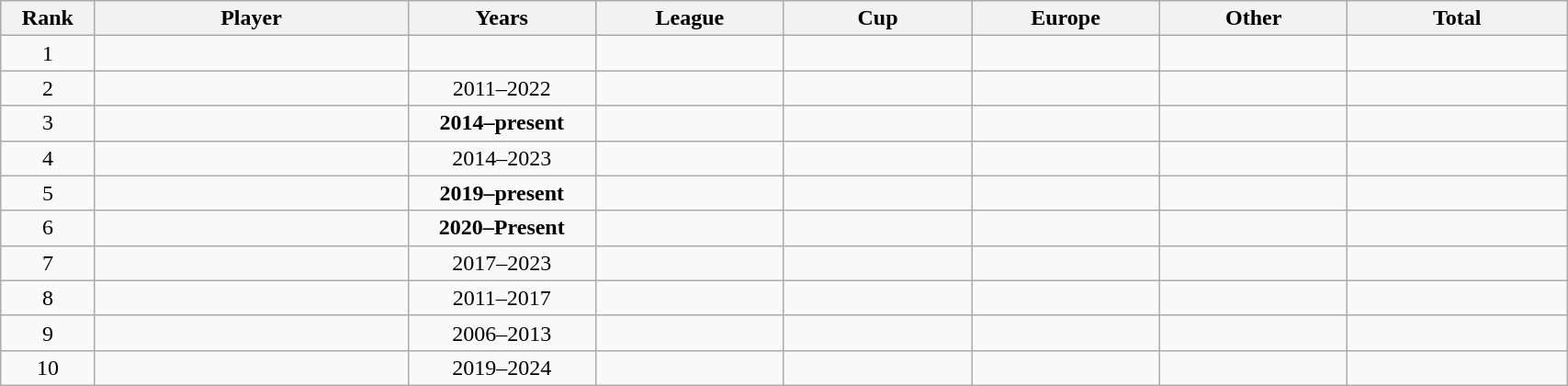<table class="wikitable sortable" style="text-align:center" width=90%;>
<tr>
<th width=6%>Rank</th>
<th width=20%>Player</th>
<th width=12%>Years</th>
<th width=12%>League</th>
<th width=12%>Cup</th>
<th width=12%>Europe</th>
<th width=12%>Other</th>
<th width=14%>Total</th>
</tr>
<tr>
<td>1</td>
<td style="text-align:left"> </td>
<td></td>
<td></td>
<td></td>
<td></td>
<td></td>
<td></td>
</tr>
<tr>
<td>2</td>
<td style="text-align:left"> </td>
<td>2011–2022</td>
<td></td>
<td></td>
<td></td>
<td></td>
<td></td>
</tr>
<tr>
<td>3</td>
<td style="text-align:left"> <strong></strong></td>
<td><strong>2014–present</strong></td>
<td></td>
<td></td>
<td></td>
<td></td>
<td></td>
</tr>
<tr>
<td>4</td>
<td style="text-align:left"> </td>
<td>2014–2023</td>
<td></td>
<td></td>
<td></td>
<td></td>
<td></td>
</tr>
<tr>
<td>5</td>
<td style="text-align:left"> <strong></strong></td>
<td><strong>2019–present</strong></td>
<td></td>
<td></td>
<td></td>
<td></td>
<td></td>
</tr>
<tr>
<td>6</td>
<td style="text-align:left"> <strong></strong></td>
<td><strong>2020–Present</strong></td>
<td></td>
<td></td>
<td></td>
<td></td>
<td></td>
</tr>
<tr>
<td>7</td>
<td style="text-align:left"> </td>
<td>2017–2023</td>
<td></td>
<td></td>
<td></td>
<td></td>
<td></td>
</tr>
<tr>
<td>8</td>
<td style="text-align:left"> </td>
<td>2011–2017</td>
<td></td>
<td></td>
<td></td>
<td></td>
<td></td>
</tr>
<tr>
<td>9</td>
<td style="text-align:left"> </td>
<td>2006–2013</td>
<td></td>
<td></td>
<td></td>
<td></td>
<td></td>
</tr>
<tr>
<td>10</td>
<td style="text-align:left"> </td>
<td>2019–2024</td>
<td></td>
<td></td>
<td></td>
<td></td>
<td></td>
</tr>
</table>
